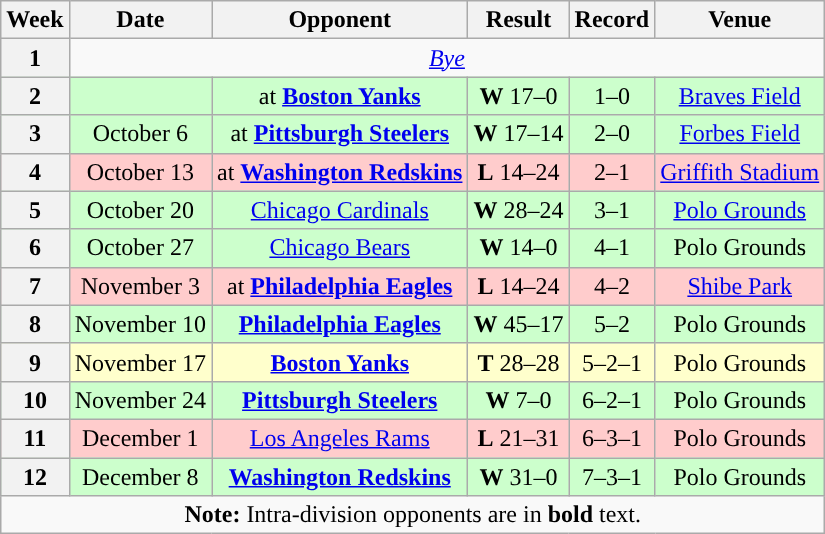<table class="wikitable" style="text-align:center">
<tr>
<th>Week</th>
<th>Date</th>
<th>Opponent</th>
<th>Result</th>
<th>Record</th>
<th>Venue</th>
</tr>
<tr>
<th>1</th>
<td colspan="6"><em><a href='#'>Bye</a></em></td>
</tr>
<tr style="background:#cfc">
<th>2</th>
<td></td>
<td>at <strong><a href='#'>Boston Yanks</a></strong></td>
<td><strong>W</strong> 17–0</td>
<td>1–0</td>
<td><a href='#'>Braves Field</a></td>
</tr>
<tr style="background:#cfc">
<th>3</th>
<td>October 6</td>
<td>at <strong><a href='#'>Pittsburgh Steelers</a></strong></td>
<td><strong>W</strong> 17–14</td>
<td>2–0</td>
<td><a href='#'>Forbes Field</a></td>
</tr>
<tr style="background:#fcc">
<th>4</th>
<td>October 13</td>
<td>at <strong><a href='#'>Washington Redskins</a></strong></td>
<td><strong>L</strong> 14–24</td>
<td>2–1</td>
<td><a href='#'>Griffith Stadium</a></td>
</tr>
<tr style="background:#cfc">
<th>5</th>
<td>October 20</td>
<td><a href='#'>Chicago Cardinals</a></td>
<td><strong>W</strong> 28–24</td>
<td>3–1</td>
<td><a href='#'>Polo Grounds</a></td>
</tr>
<tr style="background:#cfc">
<th>6</th>
<td>October 27</td>
<td><a href='#'>Chicago Bears</a></td>
<td><strong>W</strong> 14–0</td>
<td>4–1</td>
<td>Polo Grounds</td>
</tr>
<tr style="background:#fcc">
<th>7</th>
<td>November 3</td>
<td>at <strong><a href='#'>Philadelphia Eagles</a></strong></td>
<td><strong>L</strong> 14–24</td>
<td>4–2</td>
<td><a href='#'>Shibe Park</a></td>
</tr>
<tr style="background:#cfc">
<th>8</th>
<td>November 10</td>
<td><strong><a href='#'>Philadelphia Eagles</a></strong></td>
<td><strong>W</strong> 45–17</td>
<td>5–2</td>
<td>Polo Grounds</td>
</tr>
<tr style="background:#ffc">
<th>9</th>
<td>November 17</td>
<td><strong><a href='#'>Boston Yanks</a></strong></td>
<td><strong>T</strong> 28–28</td>
<td>5–2–1</td>
<td>Polo Grounds</td>
</tr>
<tr style="background:#cfc">
<th>10</th>
<td>November 24</td>
<td><strong><a href='#'>Pittsburgh Steelers</a></strong></td>
<td><strong>W</strong> 7–0</td>
<td>6–2–1</td>
<td>Polo Grounds</td>
</tr>
<tr style="background:#fcc">
<th>11</th>
<td>December 1</td>
<td><a href='#'>Los Angeles Rams</a></td>
<td><strong>L</strong> 21–31</td>
<td>6–3–1</td>
<td>Polo Grounds</td>
</tr>
<tr style="background:#cfc">
<th>12</th>
<td>December 8</td>
<td><strong><a href='#'>Washington Redskins</a></strong></td>
<td><strong>W</strong> 31–0</td>
<td>7–3–1</td>
<td>Polo Grounds</td>
</tr>
<tr>
<td colspan="8"><strong>Note:</strong> Intra-division opponents are in <strong>bold</strong> text.</td>
</tr>
</table>
